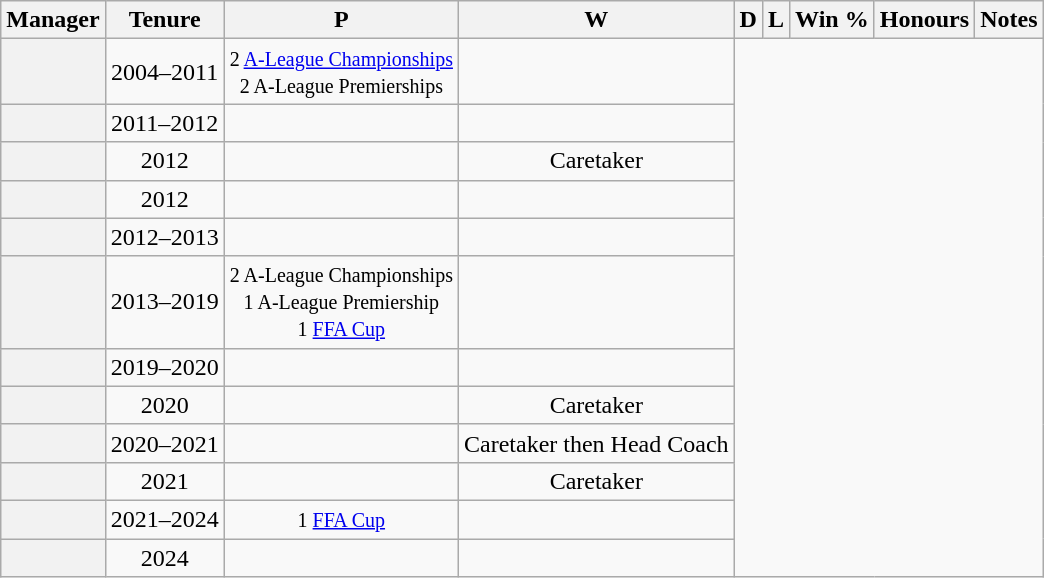<table class="wikitable sortable plainrowheaders" style="text-align:center;">
<tr>
<th scope=col>Manager</th>
<th scope=col>Tenure</th>
<th scope=col>P</th>
<th scope=col>W</th>
<th scope=col>D</th>
<th scope=col>L</th>
<th scope=col>Win %</th>
<th scope=col>Honours</th>
<th scope=col>Notes</th>
</tr>
<tr>
<th scope=row style="text-align: left;">  </th>
<td>2004–2011<br></td>
<td><small>2 <a href='#'>A-League Championships</a><br>2 A-League Premierships</small></td>
<td></td>
</tr>
<tr>
<th scope=row style="text-align: left;"> </th>
<td>2011–2012<br></td>
<td></td>
<td></td>
</tr>
<tr>
<th scope=row style="text-align: left;"> <em></em></th>
<td>2012<br></td>
<td></td>
<td>Caretaker</td>
</tr>
<tr>
<th scope=row style="text-align: left;"> </th>
<td>2012<br></td>
<td></td>
<td></td>
</tr>
<tr>
<th scope=row style="text-align: left;"> </th>
<td>2012–2013<br></td>
<td></td>
<td></td>
</tr>
<tr>
<th scope=row style="text-align: left;"> </th>
<td>2013–2019<br></td>
<td><small>2 A-League Championships<br>1 A-League Premiership<br>1 <a href='#'>FFA Cup</a></small></td>
<td></td>
</tr>
<tr>
<th scope=row style="text-align: left;"> </th>
<td>2019–2020<br></td>
<td></td>
<td></td>
</tr>
<tr>
<th scope=row style="text-align: left;"> <em></em></th>
<td>2020<br></td>
<td></td>
<td>Caretaker</td>
</tr>
<tr>
<th scope=row style="text-align: left;"> </th>
<td>2020–2021<br></td>
<td></td>
<td>Caretaker then Head Coach</td>
</tr>
<tr>
<th scope=row style="text-align: left;"><em> </em></th>
<td>2021<br></td>
<td></td>
<td>Caretaker</td>
</tr>
<tr>
<th scope=row style="text-align: left;"> </th>
<td>2021–2024<br></td>
<td><small>1 <a href='#'>FFA Cup</a></small></td>
<td></td>
</tr>
<tr>
<th scope=row style="text-align: left;"> </th>
<td>2024<br></td>
<td><small></small></td>
<td></td>
</tr>
</table>
